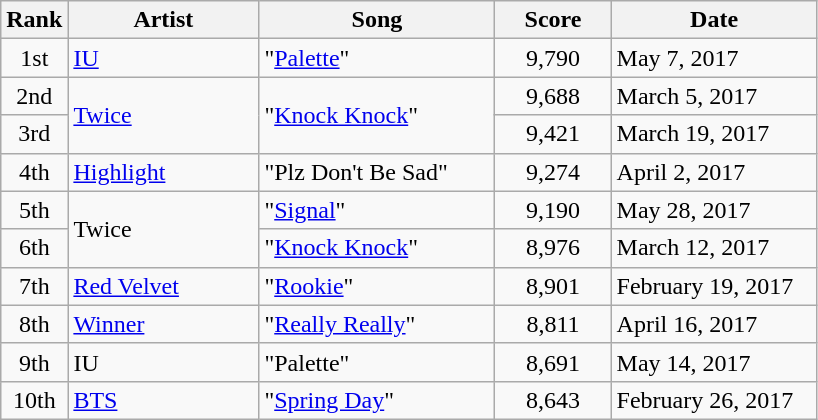<table class="wikitable">
<tr>
<th>Rank</th>
<th style="width:120px;">Artist</th>
<th style="width:150px;">Song</th>
<th style="width:70px;">Score</th>
<th style="width:130px;">Date</th>
</tr>
<tr>
<td style="text-align:center">1st</td>
<td><a href='#'>IU</a></td>
<td>"<a href='#'>Palette</a>"</td>
<td style="text-align:center">9,790</td>
<td>May 7, 2017</td>
</tr>
<tr>
<td style="text-align:center">2nd</td>
<td rowspan="2"><a href='#'>Twice</a></td>
<td rowspan="2">"<a href='#'>Knock Knock</a>"</td>
<td style="text-align:center">9,688</td>
<td>March 5, 2017</td>
</tr>
<tr>
<td style="text-align:center">3rd</td>
<td style="text-align:center">9,421</td>
<td>March 19, 2017</td>
</tr>
<tr>
<td style="text-align:center">4th</td>
<td><a href='#'>Highlight</a></td>
<td>"Plz Don't Be Sad"</td>
<td style="text-align:center">9,274</td>
<td>April 2, 2017</td>
</tr>
<tr>
<td style="text-align:center">5th</td>
<td rowspan="2">Twice</td>
<td>"<a href='#'>Signal</a>"</td>
<td style="text-align:center">9,190</td>
<td>May 28, 2017</td>
</tr>
<tr>
<td style="text-align:center">6th</td>
<td>"<a href='#'>Knock Knock</a>"</td>
<td style="text-align:center">8,976</td>
<td>March 12, 2017</td>
</tr>
<tr>
<td style="text-align:center">7th</td>
<td><a href='#'>Red Velvet</a></td>
<td>"<a href='#'>Rookie</a>"</td>
<td style="text-align:center">8,901</td>
<td>February 19, 2017</td>
</tr>
<tr>
<td style="text-align:center">8th</td>
<td><a href='#'>Winner</a></td>
<td>"<a href='#'>Really Really</a>"</td>
<td style="text-align:center">8,811</td>
<td>April 16, 2017</td>
</tr>
<tr>
<td style="text-align:center">9th</td>
<td>IU</td>
<td>"Palette"</td>
<td style="text-align:center">8,691</td>
<td>May 14, 2017</td>
</tr>
<tr>
<td style="text-align:center">10th</td>
<td><a href='#'>BTS</a></td>
<td>"<a href='#'>Spring Day</a>"</td>
<td style="text-align:center">8,643</td>
<td>February 26, 2017</td>
</tr>
</table>
